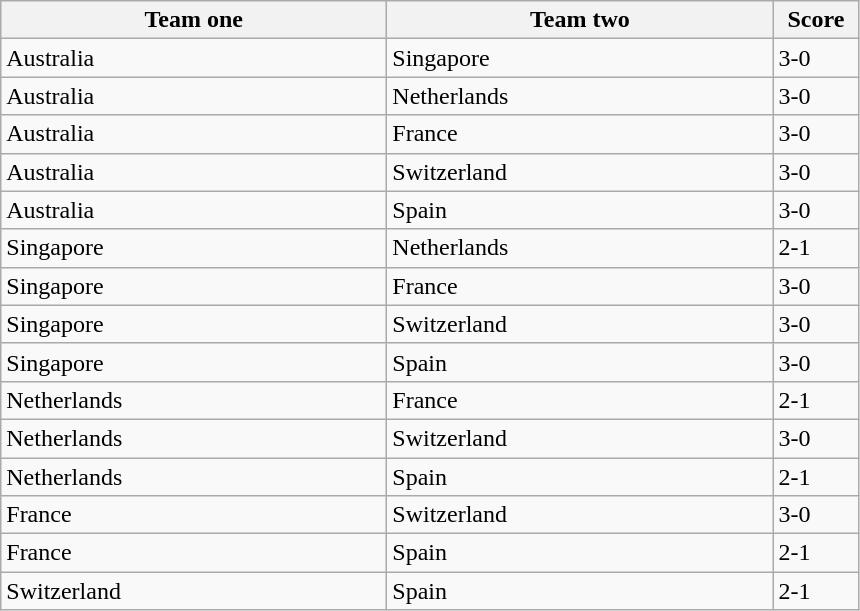<table class="wikitable">
<tr>
<th width=250>Team one</th>
<th width=250>Team two</th>
<th width=50>Score</th>
</tr>
<tr>
<td> Australia</td>
<td> Singapore</td>
<td>3-0</td>
</tr>
<tr>
<td> Australia</td>
<td> Netherlands</td>
<td>3-0</td>
</tr>
<tr>
<td> Australia</td>
<td> France</td>
<td>3-0</td>
</tr>
<tr>
<td> Australia</td>
<td> Switzerland</td>
<td>3-0</td>
</tr>
<tr>
<td> Australia</td>
<td> Spain</td>
<td>3-0</td>
</tr>
<tr>
<td> Singapore</td>
<td> Netherlands</td>
<td>2-1</td>
</tr>
<tr>
<td> Singapore</td>
<td> France</td>
<td>3-0</td>
</tr>
<tr>
<td> Singapore</td>
<td> Switzerland</td>
<td>3-0</td>
</tr>
<tr>
<td> Singapore</td>
<td> Spain</td>
<td>3-0</td>
</tr>
<tr>
<td> Netherlands</td>
<td> France</td>
<td>2-1</td>
</tr>
<tr>
<td> Netherlands</td>
<td> Switzerland</td>
<td>3-0</td>
</tr>
<tr>
<td> Netherlands</td>
<td> Spain</td>
<td>2-1</td>
</tr>
<tr>
<td> France</td>
<td> Switzerland</td>
<td>3-0</td>
</tr>
<tr>
<td> France</td>
<td> Spain</td>
<td>2-1</td>
</tr>
<tr>
<td> Switzerland</td>
<td> Spain</td>
<td>2-1</td>
</tr>
</table>
